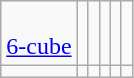<table class=wikitable>
<tr align=center valign=top>
<td><br><a href='#'>6-cube</a></td>
<td></td>
<td></td>
<td></td>
<td></td>
<td></td>
</tr>
<tr>
<td></td>
<td></td>
<td></td>
<td></td>
<td></td>
<td></td>
</tr>
</table>
